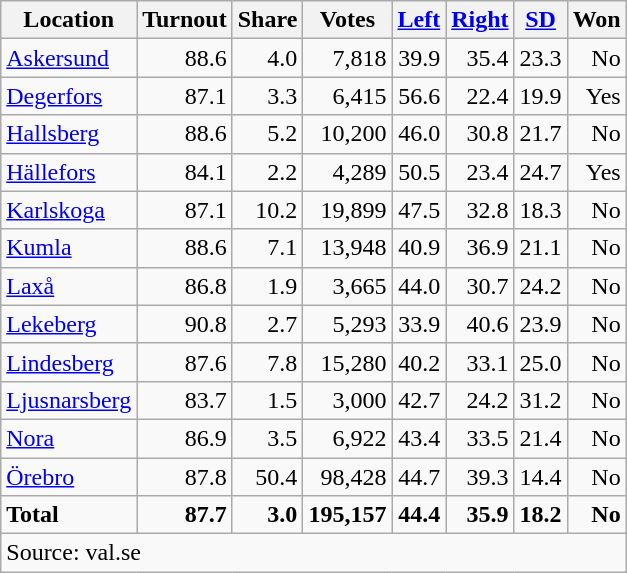<table class="wikitable sortable" style=text-align:right>
<tr>
<th>Location</th>
<th>Turnout</th>
<th>Share</th>
<th>Votes</th>
<th><a href='#'>Left</a></th>
<th><a href='#'>Right</a></th>
<th><a href='#'>SD</a></th>
<th>Won</th>
</tr>
<tr>
<td align=left><a href='#'>Askersund</a></td>
<td>88.6</td>
<td>4.0</td>
<td>7,818</td>
<td>39.9</td>
<td>35.4</td>
<td>23.3</td>
<td>No</td>
</tr>
<tr>
<td align=left><a href='#'>Degerfors</a></td>
<td>87.1</td>
<td>3.3</td>
<td>6,415</td>
<td>56.6</td>
<td>22.4</td>
<td>19.9</td>
<td>Yes</td>
</tr>
<tr>
<td align=left><a href='#'>Hallsberg</a></td>
<td>88.6</td>
<td>5.2</td>
<td>10,200</td>
<td>46.0</td>
<td>30.8</td>
<td>21.7</td>
<td>No</td>
</tr>
<tr>
<td align=left><a href='#'>Hällefors</a></td>
<td>84.1</td>
<td>2.2</td>
<td>4,289</td>
<td>50.5</td>
<td>23.4</td>
<td>24.7</td>
<td>Yes</td>
</tr>
<tr>
<td align=left><a href='#'>Karlskoga</a></td>
<td>87.1</td>
<td>10.2</td>
<td>19,899</td>
<td>47.5</td>
<td>32.8</td>
<td>18.3</td>
<td>No</td>
</tr>
<tr>
<td align=left><a href='#'>Kumla</a></td>
<td>88.6</td>
<td>7.1</td>
<td>13,948</td>
<td>40.9</td>
<td>36.9</td>
<td>21.1</td>
<td>No</td>
</tr>
<tr>
<td align=left><a href='#'>Laxå</a></td>
<td>86.8</td>
<td>1.9</td>
<td>3,665</td>
<td>44.0</td>
<td>30.7</td>
<td>24.2</td>
<td>No</td>
</tr>
<tr>
<td align=left><a href='#'>Lekeberg</a></td>
<td>90.8</td>
<td>2.7</td>
<td>5,293</td>
<td>33.9</td>
<td>40.6</td>
<td>23.9</td>
<td>No</td>
</tr>
<tr>
<td align=left><a href='#'>Lindesberg</a></td>
<td>87.6</td>
<td>7.8</td>
<td>15,280</td>
<td>40.2</td>
<td>33.1</td>
<td>25.0</td>
<td>No</td>
</tr>
<tr>
<td align=left><a href='#'>Ljusnarsberg</a></td>
<td>83.7</td>
<td>1.5</td>
<td>3,000</td>
<td>42.7</td>
<td>24.2</td>
<td>31.2</td>
<td>No</td>
</tr>
<tr>
<td align=left><a href='#'>Nora</a></td>
<td>86.9</td>
<td>3.5</td>
<td>6,922</td>
<td>43.4</td>
<td>33.5</td>
<td>21.4</td>
<td>No</td>
</tr>
<tr>
<td align=left><a href='#'>Örebro</a></td>
<td>87.8</td>
<td>50.4</td>
<td>98,428</td>
<td>44.7</td>
<td>39.3</td>
<td>14.4</td>
<td>No</td>
</tr>
<tr>
<td align=left><strong>Total</strong></td>
<td><strong>87.7</strong></td>
<td><strong>3.0</strong></td>
<td><strong>195,157</strong></td>
<td><strong>44.4</strong></td>
<td><strong>35.9</strong></td>
<td><strong>18.2</strong></td>
<td><strong>No</strong></td>
</tr>
<tr>
<td align=left colspan=8>Source: val.se</td>
</tr>
</table>
